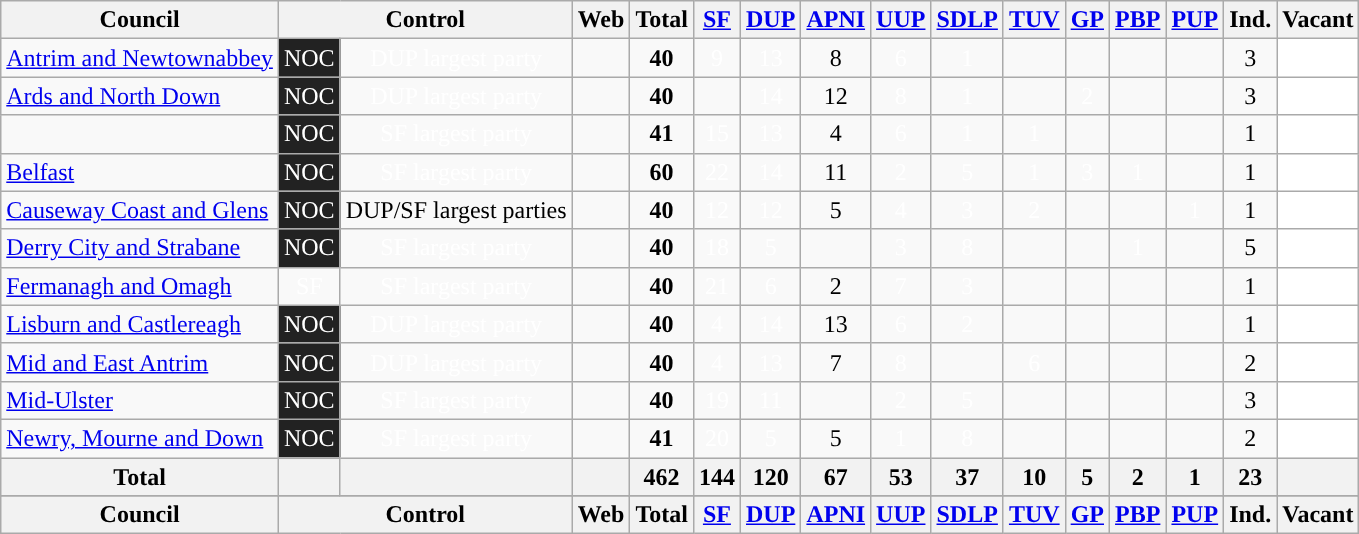<table class="wikitable sortable" style="text-align:center;border:0px">
<tr>
<th>Council</th>
<th colspan=2>Control</th>
<th>Web</th>
<th>Total</th>
<th><a href='#'>SF</a></th>
<th><a href='#'>DUP</a></th>
<th><a href='#'>APNI</a></th>
<th><a href='#'>UUP</a></th>
<th><a href='#'>SDLP</a></th>
<th><a href='#'>TUV</a></th>
<th><a href='#'>GP</a></th>
<th><a href='#'>PBP</a></th>
<th><a href='#'>PUP</a></th>
<th>Ind.</th>
<th>Vacant</th>
</tr>
<tr>
<td style="background:default; text-align:left"><a href='#'>Antrim and Newtownabbey</a></td>
<td style="color:white; background:#222222;">NOC</td>
<td style="color:white; background:">DUP largest party</td>
<td></td>
<td><strong>40</strong></td>
<td style="color:white;background:">9</td>
<td style="color:white;background:">13</td>
<td style="background:">8</td>
<td style="color:white;background:">6</td>
<td style="color:white;background:">1</td>
<td style="color:white;background:"></td>
<td style="color:white;background:"></td>
<td style="color:white;background:"></td>
<td style="color:white;background:"></td>
<td style="background:">3</td>
<td style="background:white;"></td>
</tr>
<tr>
<td style="background:default; text-align:left"><a href='#'>Ards and North Down</a></td>
<td style="color:white;background:#222222;">NOC</td>
<td style="color:white;background:">DUP largest party</td>
<td></td>
<td><strong>40</strong></td>
<td style="color:white;background:"></td>
<td style="color:white;background:">14</td>
<td style="background:">12</td>
<td style="color:white;background:">8</td>
<td style="color:white;background:">1</td>
<td style="color:white;background:"></td>
<td style="color:white;background:">2</td>
<td style="color:white;background:"></td>
<td style="color:white;background:"></td>
<td style="background:">3</td>
<td style="background:white;"></td>
</tr>
<tr>
<td style="background:default; text-align:left"></td>
<td style="color:white;background:#222222;">NOC</td>
<td style="color:white;background:">SF largest party</td>
<td></td>
<td><strong>41</strong></td>
<td style="color:white;background:">15</td>
<td style="color:white;background:">13</td>
<td style="background:">4</td>
<td style="color:white;background:">6</td>
<td style="color:white;background:">1</td>
<td style="color:white;background:">1</td>
<td style="color:white;background:"></td>
<td style="color:white;background:"></td>
<td style="color:white;background:"></td>
<td style="background:">1</td>
<td style="background:white;"></td>
</tr>
<tr>
<td style="background:default; text-align:left"><a href='#'>Belfast</a></td>
<td style="color:white; background:#222222;">NOC</td>
<td style="color:white; background:">SF largest party</td>
<td></td>
<td><strong>60</strong></td>
<td style="color:white;background:">22</td>
<td style="color:white;background:">14</td>
<td style="background:">11</td>
<td style="color:white;background:">2</td>
<td style="color:white;background:">5</td>
<td style="color:white;background:">1</td>
<td style="color:white;background:">3</td>
<td style="color:white;background:">1</td>
<td style="color:white;background:"></td>
<td style="background:">1</td>
<td style="background:white;"></td>
</tr>
<tr>
<td style="background:default; text-align:left"><a href='#'>Causeway Coast and Glens</a></td>
<td style="color:white;background:#222222;">NOC</td>
<td style="background:">DUP/SF largest parties</td>
<td></td>
<td><strong>40</strong></td>
<td style="color:white;background:">12</td>
<td style="color:white;background:">12</td>
<td style="background:">5</td>
<td style="color:white;background:">4</td>
<td style="color:white;background:">3</td>
<td style="color:white;background:">2</td>
<td style="color:white;background:"></td>
<td style="color:white;background:"></td>
<td style="color:white;background:">1</td>
<td style="background:">1</td>
<td style="background:white;"></td>
</tr>
<tr>
<td style="background:default; text-align:left"><a href='#'>Derry City and Strabane</a></td>
<td style="color:white; background:#222222;">NOC</td>
<td style="color:white; background:">SF largest party</td>
<td></td>
<td><strong>40</strong></td>
<td style="color:white;background:">18</td>
<td style="color:white;background:">5</td>
<td style="background:"></td>
<td style="color:white;background:">3</td>
<td style="color:white;background:">8</td>
<td style="color:white;background:"></td>
<td style="color:white;background:"></td>
<td style="color:white;background:">1</td>
<td style="color:white;background:"></td>
<td style="background:">5</td>
<td style="background:white;"></td>
</tr>
<tr>
<td style="background:default; text-align:left"><a href='#'>Fermanagh and Omagh</a></td>
<td style="color:white; background:">SF</td>
<td style="color:white; background:">SF largest party</td>
<td></td>
<td><strong>40</strong></td>
<td style="color:white;background:">21</td>
<td style="color:white;background:">6</td>
<td style="background:">2</td>
<td style="color:white;background:">7</td>
<td style="color:white;background:">3</td>
<td style="color:white;background:"></td>
<td style="color:white;background:"></td>
<td style="color:white;background:"></td>
<td style="color:white;background:"></td>
<td style="background:">1</td>
<td style="background:white;"></td>
</tr>
<tr>
<td style="background:default; text-align:left"><a href='#'>Lisburn and Castlereagh</a></td>
<td style="color:white; background:#222222;">NOC</td>
<td style="color:white; background:">DUP largest party</td>
<td></td>
<td><strong>40</strong></td>
<td style="color:white;background:">4</td>
<td style="color:white;background:">14</td>
<td style="background:">13</td>
<td style="color:white;background:">6</td>
<td style="color:white;background:">2</td>
<td style="color:white;background:"></td>
<td style="color:white;background:"></td>
<td style="color:white;background:"></td>
<td style="color:white;background:"></td>
<td style="background:">1</td>
<td style="background:white;"></td>
</tr>
<tr>
<td style="background:default; text-align:left"><a href='#'>Mid and East Antrim</a></td>
<td style="color:white; background:#222222;">NOC</td>
<td style="color:white;background:">DUP largest party</td>
<td></td>
<td><strong>40</strong></td>
<td style="color:white;background:">4</td>
<td style="color:white;background:">13</td>
<td style="background:">7</td>
<td style="color:white;background:">8</td>
<td style="color:white;background:"></td>
<td style="color:white;background:">6</td>
<td style="color:white;background:"></td>
<td style="color:white;background:"></td>
<td style="color:white;background:"></td>
<td style="background:">2</td>
<td style="background:white;"></td>
</tr>
<tr>
<td style="background:default; text-align:left"><a href='#'>Mid-Ulster</a></td>
<td style="color:white; background:#222222;">NOC</td>
<td style="color:white; background:">SF largest party</td>
<td></td>
<td><strong>40</strong></td>
<td style="color:white;background:">19</td>
<td style="color:white;background:">11</td>
<td style="background:"></td>
<td style="color:white;background:">2</td>
<td style="color:white;background:">5</td>
<td style="color:white;background:"></td>
<td style="color:white;background:"></td>
<td style="color:white;background:"></td>
<td style="color:white;background:"></td>
<td style="background:">3</td>
<td style="background:white;"></td>
</tr>
<tr>
<td style="background:default; text-align:left"><a href='#'>Newry, Mourne and Down</a></td>
<td style="color:white; background:#222222;">NOC</td>
<td style="color:white; background:">SF largest party</td>
<td></td>
<td><strong>41</strong></td>
<td style="color:white;background:">20</td>
<td style="color:white;background:">5</td>
<td style="background:">5</td>
<td style="color:white;background:">1</td>
<td style="color:white;background:">8</td>
<td style="color:white;background:"></td>
<td style="color:white;background:"></td>
<td style="color:white;background:"></td>
<td style="color:white;background:"></td>
<td style="background:">2</td>
<td style="background:white;"></td>
</tr>
<tr>
<th>Total</th>
<th></th>
<th></th>
<th></th>
<th>462</th>
<th>144</th>
<th>120</th>
<th>67</th>
<th>53</th>
<th>37</th>
<th>10</th>
<th>5</th>
<th>2</th>
<th>1</th>
<th>23</th>
<th></th>
</tr>
<tr>
</tr>
<tr>
<th>Council</th>
<th colspan=2>Control</th>
<th>Web</th>
<th>Total</th>
<th><a href='#'>SF</a></th>
<th><a href='#'>DUP</a></th>
<th><a href='#'>APNI</a></th>
<th><a href='#'>UUP</a></th>
<th><a href='#'>SDLP</a></th>
<th><a href='#'>TUV</a></th>
<th><a href='#'>GP</a></th>
<th><a href='#'>PBP</a></th>
<th><a href='#'>PUP</a></th>
<th>Ind.</th>
<th>Vacant</th>
</tr>
</table>
